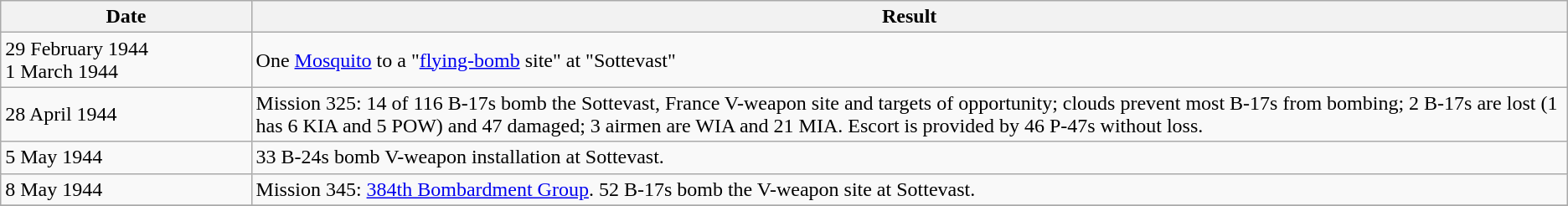<table class="wikitable">
<tr>
<th width="16%">Date</th>
<th>Result</th>
</tr>
<tr>
<td>29 February 1944<br>1 March 1944</td>
<td>One <a href='#'>Mosquito</a> to a "<a href='#'>flying-bomb</a> site" at "Sottevast"</td>
</tr>
<tr>
<td>28 April 1944</td>
<td>Mission 325: 14 of 116 B-17s bomb the Sottevast, France V-weapon site and targets of opportunity; clouds prevent most B-17s from bombing; 2 B-17s are lost (1 has 6 KIA and 5 POW) and 47 damaged; 3 airmen are WIA and 21 MIA. Escort is provided by 46 P-47s without loss.</td>
</tr>
<tr>
<td>5 May 1944</td>
<td>33 B-24s bomb V-weapon installation at Sottevast.</td>
</tr>
<tr>
<td>8 May 1944</td>
<td>Mission 345: <a href='#'>384th Bombardment Group</a>. 52 B-17s bomb the V-weapon site at Sottevast.</td>
</tr>
<tr>
</tr>
</table>
